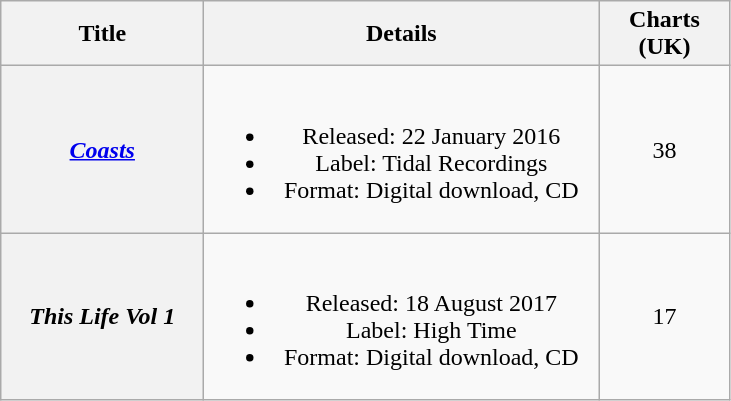<table class="wikitable plainrowheaders" style="text-align:center;">
<tr>
<th scope="col" style="width:8em;">Title</th>
<th scope="col" style="width:16em;">Details</th>
<th scope="col" style="width:5em;">Charts (UK)</th>
</tr>
<tr>
<th scope="row"><em><a href='#'>Coasts</a></em></th>
<td><br><ul><li>Released: 22 January 2016</li><li>Label: Tidal Recordings</li><li>Format: Digital download, CD</li></ul></td>
<td>38</td>
</tr>
<tr>
<th scope="row"><em>This Life Vol 1</em></th>
<td><br><ul><li>Released: 18 August 2017</li><li>Label: High Time</li><li>Format: Digital download, CD</li></ul></td>
<td>17</td>
</tr>
</table>
